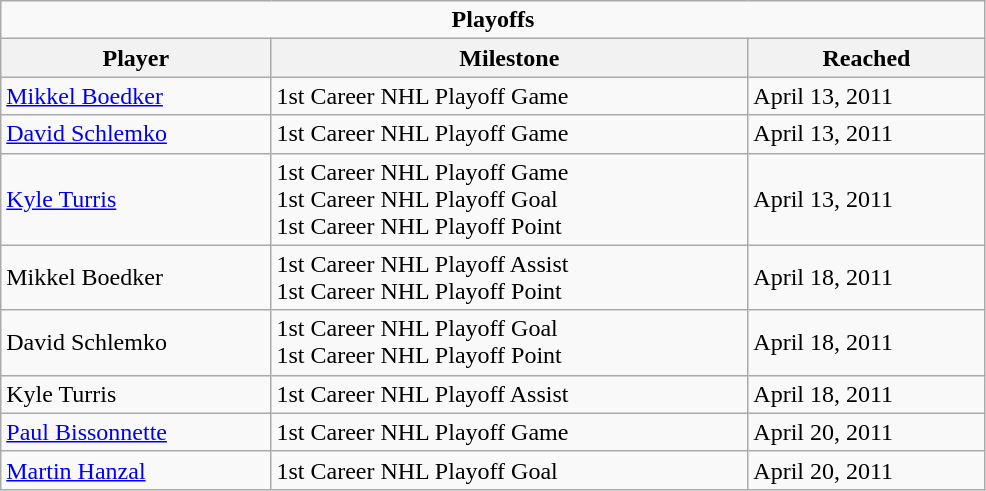<table class="wikitable" width="52%">
<tr>
<td colspan="10" align="center"><strong>Playoffs</strong></td>
</tr>
<tr>
<th>Player</th>
<th>Milestone</th>
<th>Reached</th>
</tr>
<tr>
<td><a href='#'>Mikkel Boedker</a></td>
<td>1st Career NHL Playoff Game</td>
<td>April 13, 2011</td>
</tr>
<tr>
<td><a href='#'>David Schlemko</a></td>
<td>1st Career NHL Playoff Game</td>
<td>April 13, 2011</td>
</tr>
<tr>
<td><a href='#'>Kyle Turris</a></td>
<td>1st Career NHL Playoff Game<br>1st Career NHL Playoff Goal<br>1st Career NHL Playoff Point</td>
<td>April 13, 2011</td>
</tr>
<tr>
<td>Mikkel Boedker</td>
<td>1st Career NHL Playoff Assist<br>1st Career NHL Playoff Point</td>
<td>April 18, 2011</td>
</tr>
<tr>
<td>David Schlemko</td>
<td>1st Career NHL Playoff Goal<br>1st Career NHL Playoff Point</td>
<td>April 18, 2011</td>
</tr>
<tr>
<td>Kyle Turris</td>
<td>1st Career NHL Playoff Assist</td>
<td>April 18, 2011</td>
</tr>
<tr>
<td><a href='#'>Paul Bissonnette</a></td>
<td>1st Career NHL Playoff Game</td>
<td>April 20, 2011</td>
</tr>
<tr>
<td><a href='#'>Martin Hanzal</a></td>
<td>1st Career NHL Playoff Goal</td>
<td>April 20, 2011</td>
</tr>
</table>
